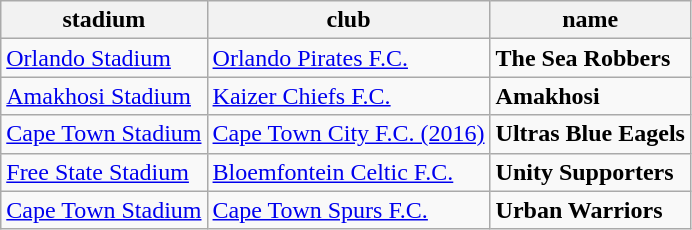<table class="wikitable">
<tr>
<th>stadium</th>
<th>club</th>
<th>name</th>
</tr>
<tr>
<td><a href='#'>Orlando Stadium</a></td>
<td><a href='#'>Orlando Pirates F.C.</a></td>
<td><strong>The Sea Robbers</strong></td>
</tr>
<tr>
<td><a href='#'>Amakhosi Stadium</a></td>
<td><a href='#'>Kaizer Chiefs F.C.</a></td>
<td><strong>Amakhosi</strong></td>
</tr>
<tr>
<td><a href='#'>Cape Town Stadium</a></td>
<td><a href='#'>Cape Town City F.C. (2016)</a></td>
<td><strong>Ultras Blue Eagels</strong></td>
</tr>
<tr>
<td><a href='#'>Free State Stadium</a></td>
<td><a href='#'>Bloemfontein Celtic F.C.</a></td>
<td><strong>Unity Supporters</strong></td>
</tr>
<tr>
<td><a href='#'>Cape Town Stadium</a></td>
<td><a href='#'>Cape Town Spurs F.C.</a></td>
<td><strong>Urban Warriors</strong></td>
</tr>
</table>
